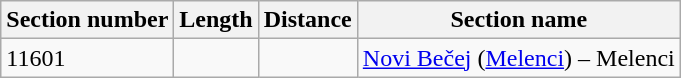<table class="wikitable">
<tr>
<th>Section number</th>
<th>Length</th>
<th>Distance</th>
<th>Section name</th>
</tr>
<tr>
<td>11601</td>
<td></td>
<td></td>
<td><a href='#'>Novi Bečej</a> (<a href='#'>Melenci</a>) – Melenci</td>
</tr>
</table>
